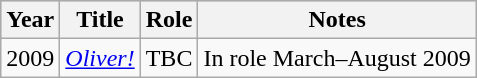<table class="wikitable">
<tr style="background:#ccc; text-align:center;">
<th>Year</th>
<th>Title</th>
<th>Role</th>
<th>Notes</th>
</tr>
<tr>
<td>2009</td>
<td><em><a href='#'>Oliver!</a></em></td>
<td>TBC</td>
<td>In role March–August 2009</td>
</tr>
</table>
